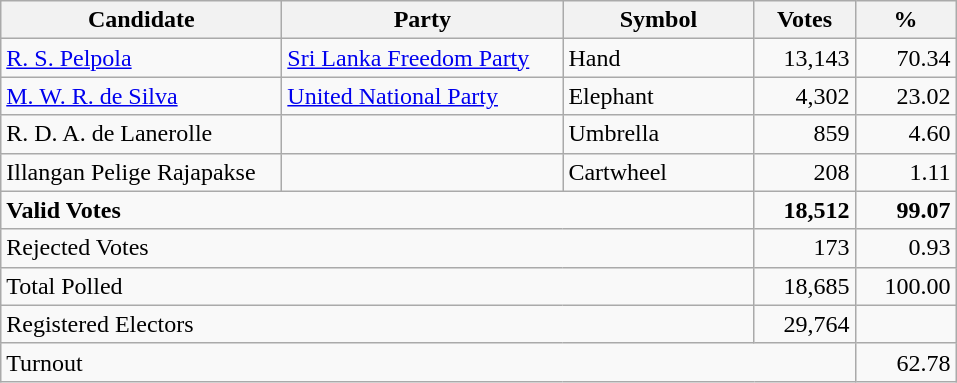<table class="wikitable" border="1" style="text-align:right;">
<tr>
<th align=left width="180">Candidate</th>
<th align=left width="180">Party</th>
<th align=left width="120">Symbol</th>
<th align=left width="60">Votes</th>
<th align=left width="60">%</th>
</tr>
<tr>
<td align=left><a href='#'>R. S. Pelpola</a></td>
<td align=left><a href='#'>Sri Lanka Freedom Party</a></td>
<td align=left>Hand</td>
<td align=right>13,143</td>
<td align=right>70.34</td>
</tr>
<tr>
<td align=left><a href='#'>M. W. R. de Silva</a></td>
<td align=left><a href='#'>United National Party</a></td>
<td align=left>Elephant</td>
<td align=right>4,302</td>
<td align=right>23.02</td>
</tr>
<tr>
<td align=left>R. D. A. de Lanerolle</td>
<td align=left></td>
<td align=left>Umbrella</td>
<td align=right>859</td>
<td align=right>4.60</td>
</tr>
<tr>
<td align=left>Illangan Pelige Rajapakse</td>
<td align=left></td>
<td align=left>Cartwheel</td>
<td align=right>208</td>
<td align=right>1.11</td>
</tr>
<tr>
<td align=left colspan=3><strong>Valid Votes</strong></td>
<td align=right><strong>18,512</strong></td>
<td align=right><strong>99.07 </strong></td>
</tr>
<tr>
<td align=left colspan=3>Rejected Votes</td>
<td align=right>173</td>
<td align=right>0.93</td>
</tr>
<tr>
<td align=left colspan=3>Total Polled</td>
<td align=right>18,685</td>
<td align=right>100.00</td>
</tr>
<tr>
<td align=left colspan=3>Registered Electors</td>
<td align=right>29,764</td>
<td></td>
</tr>
<tr>
<td align=left colspan=4>Turnout</td>
<td align=right>62.78</td>
</tr>
</table>
